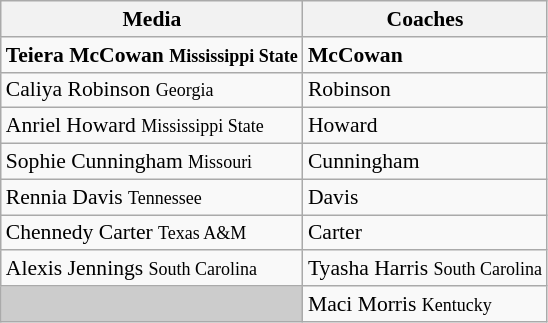<table class="wikitable" style="white-space:nowrap; font-size:90%;">
<tr>
<th>Media</th>
<th>Coaches</th>
</tr>
<tr>
<td><strong>Teiera McCowan <small>Mississippi State</small></strong></td>
<td><strong>McCowan</strong></td>
</tr>
<tr>
<td>Caliya Robinson <small>Georgia</small></td>
<td>Robinson</td>
</tr>
<tr>
<td>Anriel Howard <small>Mississippi State</small></td>
<td>Howard</td>
</tr>
<tr>
<td>Sophie Cunningham <small>Missouri</small></td>
<td>Cunningham</td>
</tr>
<tr>
<td>Rennia Davis <small>Tennessee</small></td>
<td>Davis</td>
</tr>
<tr>
<td>Chennedy Carter <small>Texas A&M</small></td>
<td>Carter</td>
</tr>
<tr>
<td>Alexis Jennings <small>South Carolina</small></td>
<td>Tyasha Harris <small>South Carolina</small></td>
</tr>
<tr>
<td style="background:#ccc;"></td>
<td>Maci Morris <small>Kentucky</small></td>
</tr>
</table>
